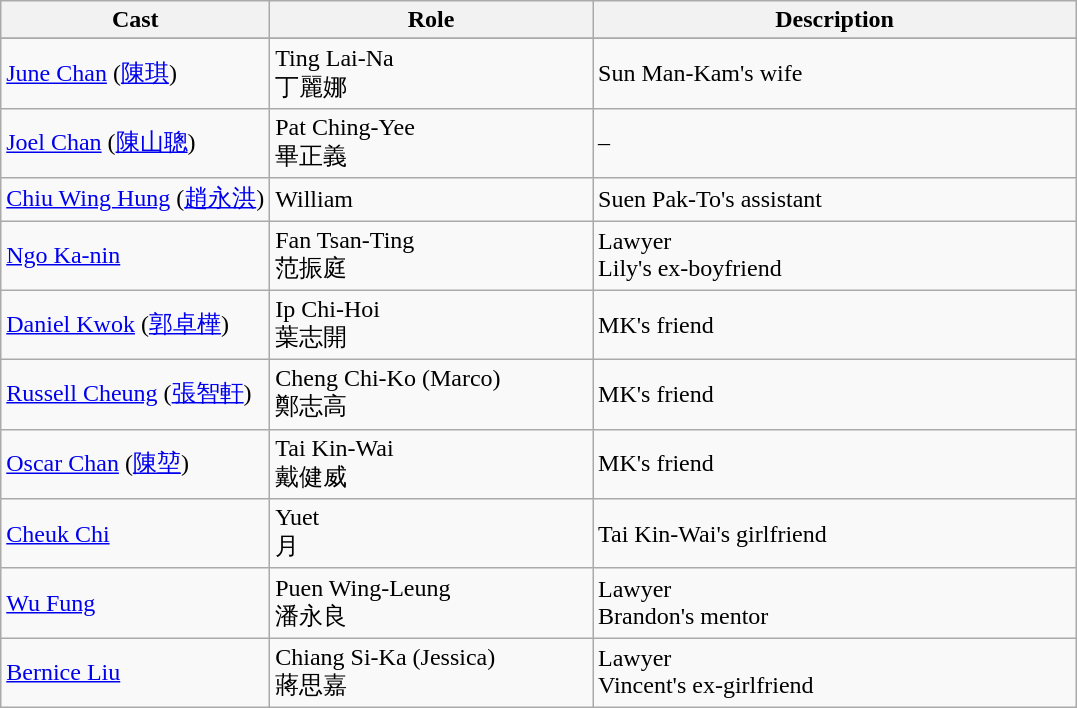<table class="wikitable">
<tr>
<th style="width:25%">Cast</th>
<th style="width:30%">Role</th>
<th>Description</th>
</tr>
<tr>
</tr>
<tr>
<td><a href='#'>June Chan</a> (<a href='#'>陳琪</a>)</td>
<td>Ting Lai-Na<br>丁麗娜</td>
<td>Sun Man-Kam's wife</td>
</tr>
<tr>
<td><a href='#'>Joel Chan</a> (<a href='#'>陳山聰</a>)</td>
<td>Pat Ching-Yee<br>畢正義</td>
<td>–</td>
</tr>
<tr>
<td><a href='#'>Chiu Wing Hung</a> (<a href='#'>趙永洪</a>)</td>
<td>William</td>
<td>Suen Pak-To's assistant</td>
</tr>
<tr>
<td><a href='#'>Ngo Ka-nin</a></td>
<td>Fan Tsan-Ting<br>范振庭</td>
<td>Lawyer<br>Lily's ex-boyfriend</td>
</tr>
<tr>
<td><a href='#'>Daniel Kwok</a> (<a href='#'>郭卓樺</a>)</td>
<td>Ip Chi-Hoi<br>葉志開</td>
<td>MK's friend</td>
</tr>
<tr>
<td><a href='#'>Russell Cheung</a> (<a href='#'>張智軒</a>)</td>
<td>Cheng Chi-Ko (Marco)<br>鄭志高</td>
<td>MK's friend</td>
</tr>
<tr>
<td><a href='#'>Oscar Chan</a> (<a href='#'>陳堃</a>)</td>
<td>Tai Kin-Wai<br>戴健威</td>
<td>MK's friend</td>
</tr>
<tr>
<td><a href='#'>Cheuk Chi</a></td>
<td>Yuet<br>月</td>
<td>Tai Kin-Wai's girlfriend</td>
</tr>
<tr>
<td><a href='#'>Wu Fung</a> </td>
<td>Puen Wing-Leung<br>潘永良</td>
<td>Lawyer<br>Brandon's mentor</td>
</tr>
<tr>
<td><a href='#'>Bernice Liu</a> </td>
<td>Chiang Si-Ka (Jessica)<br>蔣思嘉</td>
<td>Lawyer<br>Vincent's ex-girlfriend</td>
</tr>
</table>
